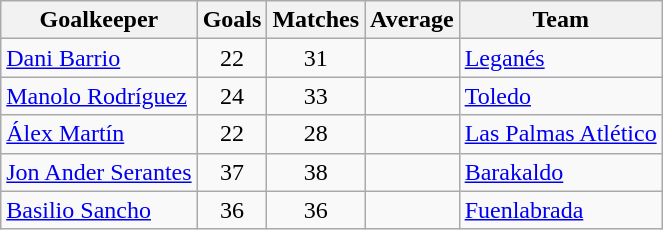<table class="wikitable sortable">
<tr>
<th>Goalkeeper</th>
<th>Goals</th>
<th>Matches</th>
<th>Average</th>
<th>Team</th>
</tr>
<tr>
<td><a href='#'>Dani Barrio</a></td>
<td style="text-align:center">22</td>
<td style="text-align:center">31</td>
<td style="text-align:center"></td>
<td><a href='#'>Leganés</a></td>
</tr>
<tr>
<td><a href='#'>Manolo Rodríguez</a></td>
<td style="text-align:center">24</td>
<td style="text-align:center">33</td>
<td style="text-align:center"></td>
<td><a href='#'>Toledo</a></td>
</tr>
<tr>
<td><a href='#'>Álex Martín</a></td>
<td style="text-align:center">22</td>
<td style="text-align:center">28</td>
<td style="text-align:center"></td>
<td><a href='#'>Las Palmas Atlético</a></td>
</tr>
<tr>
<td><a href='#'>Jon Ander Serantes</a></td>
<td style="text-align:center">37</td>
<td style="text-align:center">38</td>
<td style="text-align:center"></td>
<td><a href='#'>Barakaldo</a></td>
</tr>
<tr>
<td><a href='#'>Basilio Sancho</a></td>
<td style="text-align:center">36</td>
<td style="text-align:center">36</td>
<td style="text-align:center"></td>
<td><a href='#'>Fuenlabrada</a></td>
</tr>
</table>
